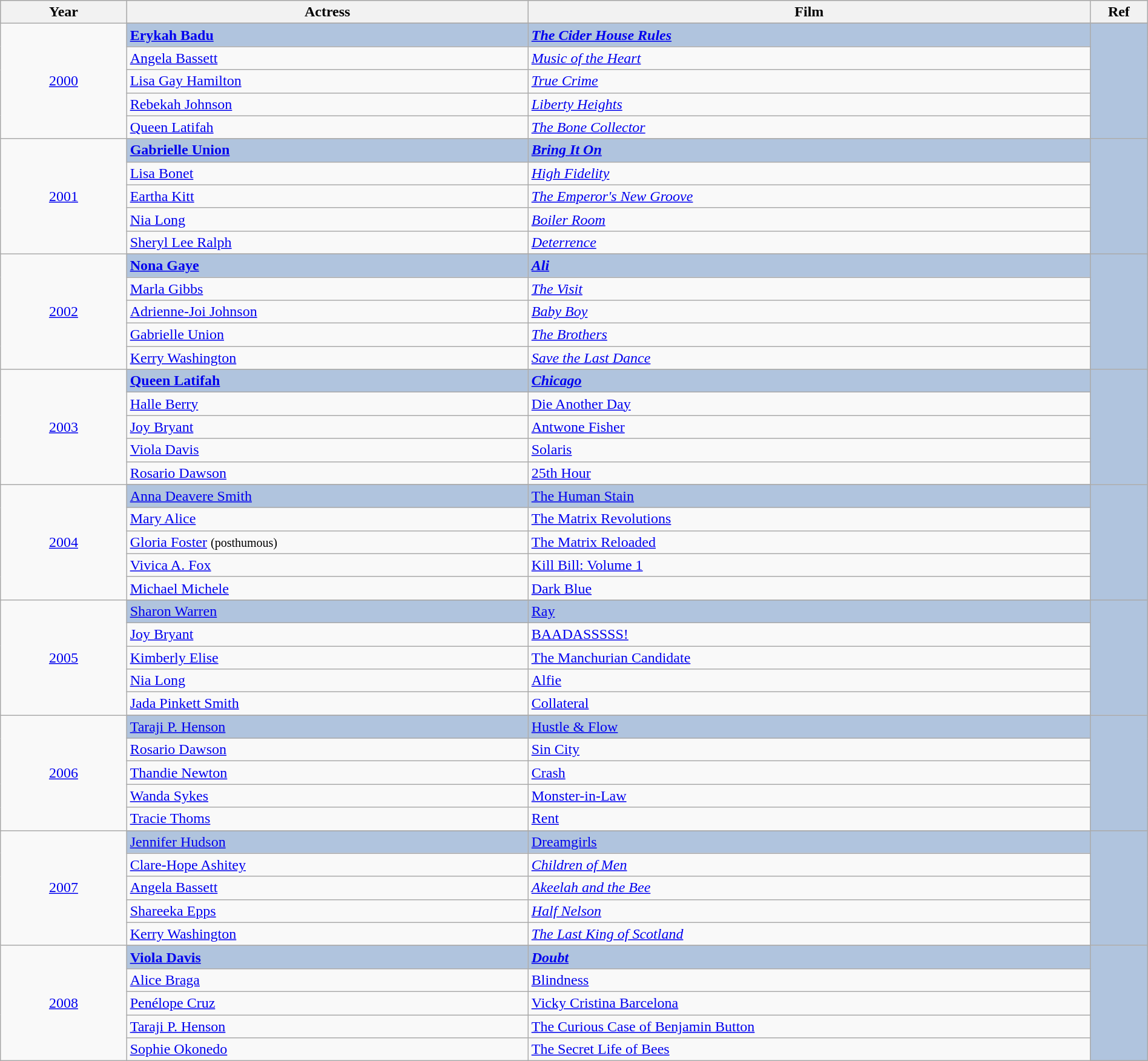<table class="wikitable" style="width:100%;">
<tr style="background:#bebebe;">
<th style="width:11%;">Year</th>
<th style="width:35%;">Actress</th>
<th style="width:49%;">Film</th>
<th style="width:5%;">Ref</th>
</tr>
<tr>
<td rowspan="6" align="center"><a href='#'>2000</a></td>
</tr>
<tr style="background:#B0C4DE">
<td><strong><a href='#'>Erykah Badu</a></strong></td>
<td><strong><em><a href='#'>The Cider House Rules</a></em></strong></td>
<td rowspan="6" align="center"></td>
</tr>
<tr>
<td><a href='#'>Angela Bassett</a></td>
<td><em><a href='#'>Music of the Heart</a></em></td>
</tr>
<tr>
<td><a href='#'>Lisa Gay Hamilton</a></td>
<td><em><a href='#'>True Crime</a></em></td>
</tr>
<tr>
<td><a href='#'>Rebekah Johnson</a></td>
<td><em><a href='#'>Liberty Heights</a></em></td>
</tr>
<tr>
<td><a href='#'>Queen Latifah</a></td>
<td><em><a href='#'>The Bone Collector</a></em></td>
</tr>
<tr>
<td rowspan="6" align="center"><a href='#'>2001</a></td>
</tr>
<tr style="background:#B0C4DE">
<td><strong><a href='#'>Gabrielle Union</a></strong></td>
<td><strong><em><a href='#'>Bring It On</a></em></strong></td>
<td rowspan="6" align="center"></td>
</tr>
<tr>
<td><a href='#'>Lisa Bonet</a></td>
<td><em><a href='#'>High Fidelity</a></em></td>
</tr>
<tr>
<td><a href='#'>Eartha Kitt</a></td>
<td><em><a href='#'>The Emperor's New Groove</a></em></td>
</tr>
<tr>
<td><a href='#'>Nia Long</a></td>
<td><em><a href='#'>Boiler Room</a></em></td>
</tr>
<tr>
<td><a href='#'>Sheryl Lee Ralph</a></td>
<td><em><a href='#'>Deterrence</a></em></td>
</tr>
<tr>
<td rowspan="6" align="center"><a href='#'>2002</a></td>
</tr>
<tr style="background:#B0C4DE">
<td><strong><a href='#'>Nona Gaye</a></strong></td>
<td><strong><em><a href='#'>Ali</a></em></strong></td>
<td rowspan="6" align="center"></td>
</tr>
<tr>
<td><a href='#'>Marla Gibbs</a></td>
<td><em><a href='#'>The Visit</a></em></td>
</tr>
<tr>
<td><a href='#'>Adrienne-Joi Johnson</a></td>
<td><em><a href='#'>Baby Boy</a></em></td>
</tr>
<tr>
<td><a href='#'>Gabrielle Union</a></td>
<td><em><a href='#'>The Brothers</a></em></td>
</tr>
<tr>
<td><a href='#'>Kerry Washington</a></td>
<td><em><a href='#'>Save the Last Dance</a></em></td>
</tr>
<tr>
<td rowspan="6" align="center"><a href='#'>2003</a></td>
</tr>
<tr style="background:#B0C4DE">
<td><strong><a href='#'>Queen Latifah</a></strong></td>
<td><strong><em><a href='#'>Chicago</a><em> <strong></td>
<td rowspan="6" align="center"></td>
</tr>
<tr>
<td><a href='#'>Halle Berry</a></td>
<td></em><a href='#'>Die Another Day</a><em></td>
</tr>
<tr>
<td><a href='#'>Joy Bryant</a></td>
<td></em><a href='#'>Antwone Fisher</a><em></td>
</tr>
<tr>
<td><a href='#'>Viola Davis</a></td>
<td></em><a href='#'>Solaris</a><em></td>
</tr>
<tr>
<td><a href='#'>Rosario Dawson</a></td>
<td></em><a href='#'>25th Hour</a><em></td>
</tr>
<tr>
<td rowspan="6" align="center"><a href='#'>2004</a></td>
</tr>
<tr style="background:#B0C4DE">
<td></strong><a href='#'>Anna Deavere Smith</a><strong></td>
<td></em></strong><a href='#'>The Human Stain</a><strong><em></td>
<td rowspan="6" align="center"></td>
</tr>
<tr>
<td><a href='#'>Mary Alice</a></td>
<td></em><a href='#'>The Matrix Revolutions</a><em></td>
</tr>
<tr>
<td><a href='#'>Gloria Foster</a> <small>(posthumous)</small></td>
<td></em><a href='#'>The Matrix Reloaded</a><em></td>
</tr>
<tr>
<td><a href='#'>Vivica A. Fox</a></td>
<td></em><a href='#'>Kill Bill: Volume 1</a><em></td>
</tr>
<tr>
<td><a href='#'>Michael Michele</a></td>
<td></em><a href='#'>Dark Blue</a><em></td>
</tr>
<tr>
<td rowspan="6" align="center"><a href='#'>2005</a></td>
</tr>
<tr style="background:#B0C4DE">
<td></strong><a href='#'>Sharon Warren</a><strong></td>
<td></em></strong><a href='#'>Ray</a><strong><em></td>
<td rowspan="6" align="center"></td>
</tr>
<tr>
<td><a href='#'>Joy Bryant</a></td>
<td></em><a href='#'>BAADASSSSS!</a><em></td>
</tr>
<tr>
<td><a href='#'>Kimberly Elise</a></td>
<td></em><a href='#'>The Manchurian Candidate</a><em></td>
</tr>
<tr>
<td><a href='#'>Nia Long</a></td>
<td></em><a href='#'>Alfie</a><em></td>
</tr>
<tr>
<td><a href='#'>Jada Pinkett Smith</a></td>
<td></em><a href='#'>Collateral</a><em></td>
</tr>
<tr>
<td rowspan="6" align="center"><a href='#'>2006</a></td>
</tr>
<tr style="background:#B0C4DE">
<td></strong><a href='#'>Taraji P. Henson</a><strong></td>
<td></em></strong><a href='#'>Hustle & Flow</a><strong><em></td>
<td rowspan="6" align="center"></td>
</tr>
<tr>
<td><a href='#'>Rosario Dawson</a></td>
<td></em><a href='#'>Sin City</a><em></td>
</tr>
<tr>
<td><a href='#'>Thandie Newton</a></td>
<td></em><a href='#'>Crash</a><em></td>
</tr>
<tr>
<td><a href='#'>Wanda Sykes</a></td>
<td></em><a href='#'>Monster-in-Law</a><em></td>
</tr>
<tr>
<td><a href='#'>Tracie Thoms</a></td>
<td></em><a href='#'>Rent</a><em></td>
</tr>
<tr>
<td rowspan="6" align="center"><a href='#'>2007</a></td>
</tr>
<tr style="background:#B0C4DE">
<td></strong><a href='#'>Jennifer Hudson</a><strong></td>
<td></em></strong><a href='#'>Dreamgirls</a></em> </strong></td>
<td rowspan="6" align="center"></td>
</tr>
<tr>
<td><a href='#'>Clare-Hope Ashitey</a></td>
<td><em><a href='#'>Children of Men</a></em></td>
</tr>
<tr>
<td><a href='#'>Angela Bassett</a></td>
<td><em><a href='#'>Akeelah and the Bee</a></em></td>
</tr>
<tr>
<td><a href='#'>Shareeka Epps</a></td>
<td><em><a href='#'>Half Nelson</a></em></td>
</tr>
<tr>
<td><a href='#'>Kerry Washington</a></td>
<td><em><a href='#'>The Last King of Scotland</a></em></td>
</tr>
<tr>
<td rowspan="6" align="center"><a href='#'>2008</a></td>
</tr>
<tr style="background:#B0C4DE">
<td><strong><a href='#'>Viola Davis</a></strong></td>
<td><strong><em><a href='#'>Doubt</a><em> <strong></td>
<td rowspan="6" align="center"></td>
</tr>
<tr>
<td><a href='#'>Alice Braga</a></td>
<td></em><a href='#'>Blindness</a><em></td>
</tr>
<tr>
<td><a href='#'>Penélope Cruz</a></td>
<td></em><a href='#'>Vicky Cristina Barcelona</a><em></td>
</tr>
<tr>
<td><a href='#'>Taraji P. Henson</a></td>
<td></em><a href='#'>The Curious Case of Benjamin Button</a><em></td>
</tr>
<tr>
<td><a href='#'>Sophie Okonedo</a></td>
<td></em><a href='#'>The Secret Life of Bees</a><em></td>
</tr>
</table>
